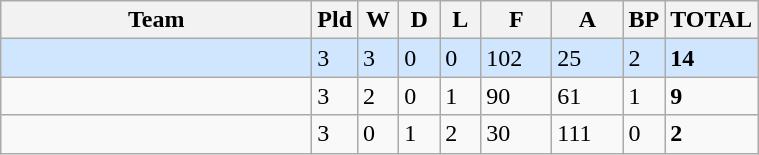<table class="wikitable">
<tr border=1 cellpadding=5 cellspacing=0>
<th width="200">Team</th>
<th width="20">Pld</th>
<th width="20">W</th>
<th width="20">D</th>
<th width="20">L</th>
<th width="40">F</th>
<th width="40">A</th>
<th width="20">BP</th>
<th width="20">TOTAL</th>
</tr>
<tr style="background: #D0E6FF;">
<td align=left></td>
<td>3</td>
<td>3</td>
<td>0</td>
<td>0</td>
<td>102</td>
<td>25</td>
<td>2</td>
<td><strong>14</strong></td>
</tr>
<tr>
<td align=left></td>
<td>3</td>
<td>2</td>
<td>0</td>
<td>1</td>
<td>90</td>
<td>61</td>
<td>1</td>
<td><strong>9</strong></td>
</tr>
<tr>
<td align=left></td>
<td>3</td>
<td>0</td>
<td>1</td>
<td>2</td>
<td>30</td>
<td>111</td>
<td>0</td>
<td><strong>2</strong></td>
</tr>
</table>
